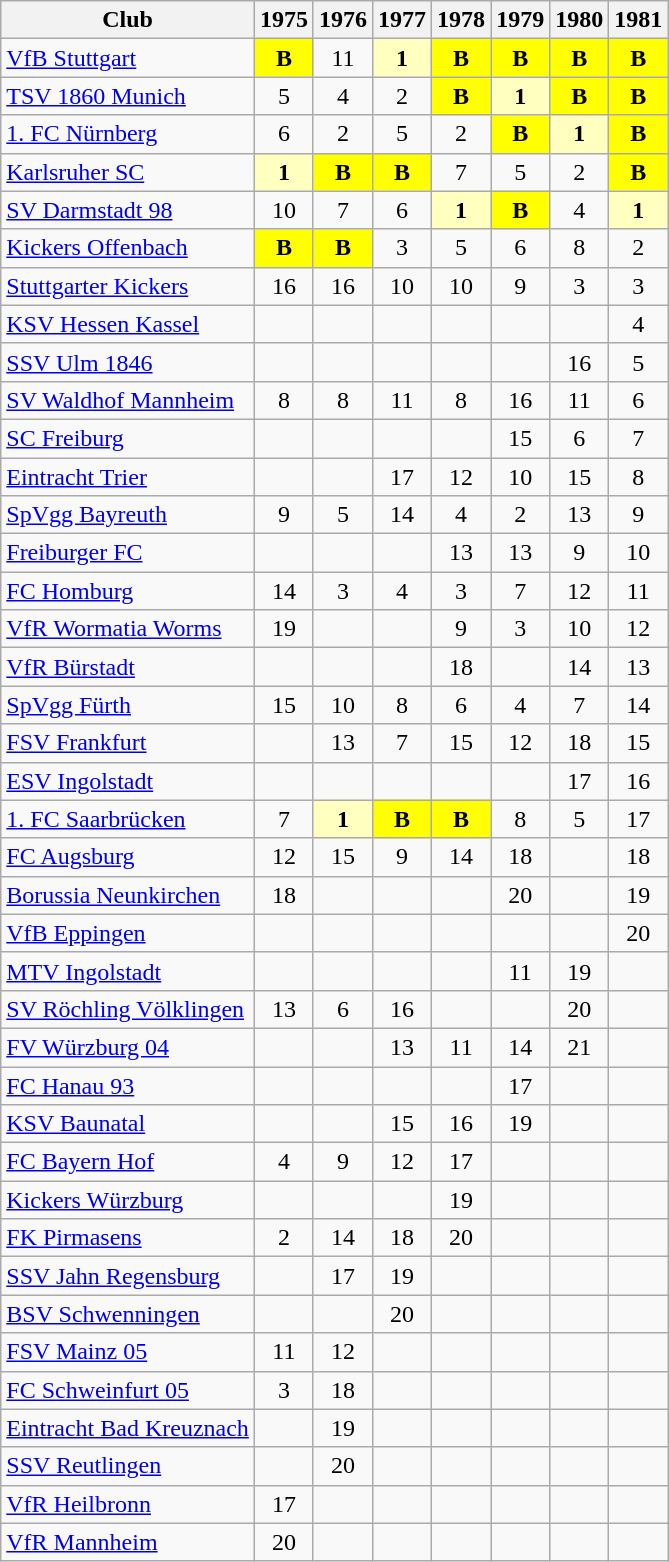<table class="wikitable">
<tr>
<th>Club</th>
<th>1975</th>
<th>1976</th>
<th>1977</th>
<th>1978</th>
<th>1979</th>
<th>1980</th>
<th>1981</th>
</tr>
<tr align="center">
<td align="left"><a href='#'>VfB Stuttgart</a></td>
<td bgcolor="#FFFF00"><strong>B</strong></td>
<td>11</td>
<td bgcolor="#ffffbf"><strong>1</strong></td>
<td bgcolor="#FFFF00"><strong>B</strong></td>
<td bgcolor="#FFFF00"><strong>B</strong></td>
<td bgcolor="#FFFF00"><strong>B</strong></td>
<td bgcolor="#FFFF00"><strong>B</strong></td>
</tr>
<tr align="center">
<td align="left"><a href='#'>TSV 1860 Munich</a></td>
<td>5</td>
<td>4</td>
<td>2</td>
<td bgcolor="#FFFF00"><strong>B</strong></td>
<td bgcolor="#ffffbf"><strong>1</strong></td>
<td bgcolor="#FFFF00"><strong>B</strong></td>
<td bgcolor="#FFFF00"><strong>B</strong></td>
</tr>
<tr align="center">
<td align="left"><a href='#'>1. FC Nürnberg</a></td>
<td>6</td>
<td>2</td>
<td>5</td>
<td>2</td>
<td bgcolor="#FFFF00"><strong>B</strong></td>
<td bgcolor="#ffffbf"><strong>1</strong></td>
<td bgcolor="#FFFF00"><strong>B</strong></td>
</tr>
<tr align="center">
<td align="left"><a href='#'>Karlsruher SC</a></td>
<td bgcolor="#ffffbf"><strong>1</strong></td>
<td bgcolor="#FFFF00"><strong>B</strong></td>
<td bgcolor="#FFFF00"><strong>B</strong></td>
<td>7</td>
<td>5</td>
<td>2</td>
<td bgcolor="#FFFF00"><strong>B</strong></td>
</tr>
<tr align="center">
<td align="left"><a href='#'>SV Darmstadt 98</a></td>
<td>10</td>
<td>7</td>
<td>6</td>
<td bgcolor="#ffffbf"><strong>1</strong></td>
<td bgcolor="#FFFF00"><strong>B</strong></td>
<td>4</td>
<td bgcolor="#ffffbf"><strong>1</strong></td>
</tr>
<tr align="center">
<td align="left"><a href='#'>Kickers Offenbach</a></td>
<td bgcolor="#FFFF00"><strong>B</strong></td>
<td bgcolor="#FFFF00"><strong>B</strong></td>
<td>3</td>
<td>5</td>
<td>6</td>
<td>8</td>
<td>2</td>
</tr>
<tr align="center">
<td align="left"><a href='#'>Stuttgarter Kickers</a></td>
<td>16</td>
<td>16</td>
<td>10</td>
<td>10</td>
<td>9</td>
<td>3</td>
<td>3</td>
</tr>
<tr align="center">
<td align="left"><a href='#'>KSV Hessen Kassel</a></td>
<td></td>
<td></td>
<td></td>
<td></td>
<td></td>
<td></td>
<td>4</td>
</tr>
<tr align="center">
<td align="left"><a href='#'>SSV Ulm 1846</a></td>
<td></td>
<td></td>
<td></td>
<td></td>
<td></td>
<td>16</td>
<td>5</td>
</tr>
<tr align="center">
<td align="left"><a href='#'>SV Waldhof Mannheim</a></td>
<td>8</td>
<td>8</td>
<td>11</td>
<td>8</td>
<td>16</td>
<td>11</td>
<td>6</td>
</tr>
<tr align="center">
<td align="left"><a href='#'>SC Freiburg</a></td>
<td></td>
<td></td>
<td></td>
<td></td>
<td>15</td>
<td>6</td>
<td>7</td>
</tr>
<tr align="center">
<td align="left"><a href='#'>Eintracht Trier</a></td>
<td></td>
<td></td>
<td>17</td>
<td>12</td>
<td>10</td>
<td>15</td>
<td>8</td>
</tr>
<tr align="center">
<td align="left"><a href='#'>SpVgg Bayreuth</a></td>
<td>9</td>
<td>5</td>
<td>14</td>
<td>4</td>
<td>2</td>
<td>13</td>
<td>9</td>
</tr>
<tr align="center">
<td align="left"><a href='#'>Freiburger FC</a></td>
<td></td>
<td></td>
<td></td>
<td>13</td>
<td>13</td>
<td>9</td>
<td>10</td>
</tr>
<tr align="center">
<td align="left"><a href='#'>FC Homburg</a></td>
<td>14</td>
<td>3</td>
<td>4</td>
<td>3</td>
<td>7</td>
<td>12</td>
<td>11</td>
</tr>
<tr align="center">
<td align="left"><a href='#'>VfR Wormatia Worms</a></td>
<td>19</td>
<td></td>
<td></td>
<td>9</td>
<td>3</td>
<td>10</td>
<td>12</td>
</tr>
<tr align="center">
<td align="left"><a href='#'>VfR Bürstadt</a></td>
<td></td>
<td></td>
<td></td>
<td>18</td>
<td></td>
<td>14</td>
<td>13</td>
</tr>
<tr align="center">
<td align="left"><a href='#'>SpVgg Fürth</a></td>
<td>15</td>
<td>10</td>
<td>8</td>
<td>6</td>
<td>4</td>
<td>7</td>
<td>14</td>
</tr>
<tr align="center">
<td align="left"><a href='#'>FSV Frankfurt</a></td>
<td></td>
<td>13</td>
<td>7</td>
<td>15</td>
<td>12</td>
<td>18</td>
<td>15</td>
</tr>
<tr align="center">
<td align="left"><a href='#'>ESV Ingolstadt</a></td>
<td></td>
<td></td>
<td></td>
<td></td>
<td></td>
<td>17</td>
<td>16</td>
</tr>
<tr align="center">
<td align="left"><a href='#'>1. FC Saarbrücken</a></td>
<td>7</td>
<td bgcolor="#ffffbf"><strong>1</strong></td>
<td bgcolor="#FFFF00"><strong>B</strong></td>
<td bgcolor="#FFFF00"><strong>B</strong></td>
<td>8</td>
<td>5</td>
<td>17</td>
</tr>
<tr align="center">
<td align="left"><a href='#'>FC Augsburg</a></td>
<td>12</td>
<td>15</td>
<td>9</td>
<td>14</td>
<td>18</td>
<td></td>
<td>18</td>
</tr>
<tr align="center">
<td align="left"><a href='#'>Borussia Neunkirchen</a></td>
<td>18</td>
<td></td>
<td></td>
<td></td>
<td>20</td>
<td></td>
<td>19</td>
</tr>
<tr align="center">
<td align="left"><a href='#'>VfB Eppingen</a></td>
<td></td>
<td></td>
<td></td>
<td></td>
<td></td>
<td></td>
<td>20</td>
</tr>
<tr align="center">
<td align="left"><a href='#'>MTV Ingolstadt</a></td>
<td></td>
<td></td>
<td></td>
<td></td>
<td>11</td>
<td>19</td>
<td></td>
</tr>
<tr align="center">
<td align="left"><a href='#'>SV Röchling Völklingen</a></td>
<td>13</td>
<td>6</td>
<td>16</td>
<td></td>
<td></td>
<td>20</td>
<td></td>
</tr>
<tr align="center">
<td align="left"><a href='#'>FV Würzburg 04</a></td>
<td></td>
<td></td>
<td>13</td>
<td>11</td>
<td>14</td>
<td>21</td>
<td></td>
</tr>
<tr align="center">
<td align="left"><a href='#'>FC Hanau 93</a></td>
<td></td>
<td></td>
<td></td>
<td></td>
<td>17</td>
<td></td>
<td></td>
</tr>
<tr align="center">
<td align="left"><a href='#'>KSV Baunatal</a></td>
<td></td>
<td></td>
<td>15</td>
<td>16</td>
<td>19</td>
<td></td>
<td></td>
</tr>
<tr align="center">
<td align="left"><a href='#'>FC Bayern Hof</a></td>
<td>4</td>
<td>9</td>
<td>12</td>
<td>17</td>
<td></td>
<td></td>
<td></td>
</tr>
<tr align="center">
<td align="left"><a href='#'>Kickers Würzburg</a></td>
<td></td>
<td></td>
<td></td>
<td>19</td>
<td></td>
<td></td>
<td></td>
</tr>
<tr align="center">
<td align="left"><a href='#'>FK Pirmasens</a></td>
<td>2</td>
<td>14</td>
<td>18</td>
<td>20</td>
<td></td>
<td></td>
<td></td>
</tr>
<tr align="center">
<td align="left"><a href='#'>SSV Jahn Regensburg</a></td>
<td></td>
<td>17</td>
<td>19</td>
<td></td>
<td></td>
<td></td>
<td></td>
</tr>
<tr align="center">
<td align="left"><a href='#'>BSV Schwenningen</a></td>
<td></td>
<td></td>
<td>20</td>
<td></td>
<td></td>
<td></td>
<td></td>
</tr>
<tr align="center">
<td align="left"><a href='#'>FSV Mainz 05</a></td>
<td>11</td>
<td>12</td>
<td></td>
<td></td>
<td></td>
<td></td>
<td></td>
</tr>
<tr align="center">
<td align="left"><a href='#'>FC Schweinfurt 05</a></td>
<td>3</td>
<td>18</td>
<td></td>
<td></td>
<td></td>
<td></td>
<td></td>
</tr>
<tr align="center">
<td align="left"><a href='#'>Eintracht Bad Kreuznach</a></td>
<td></td>
<td>19</td>
<td></td>
<td></td>
<td></td>
<td></td>
<td></td>
</tr>
<tr align="center">
<td align="left"><a href='#'>SSV Reutlingen</a></td>
<td></td>
<td>20</td>
<td></td>
<td></td>
<td></td>
<td></td>
<td></td>
</tr>
<tr align="center">
<td align="left"><a href='#'>VfR Heilbronn</a></td>
<td>17</td>
<td></td>
<td></td>
<td></td>
<td></td>
<td></td>
<td></td>
</tr>
<tr align="center">
<td align="left"><a href='#'>VfR Mannheim</a></td>
<td>20</td>
<td></td>
<td></td>
<td></td>
<td></td>
<td></td>
<td></td>
</tr>
</table>
